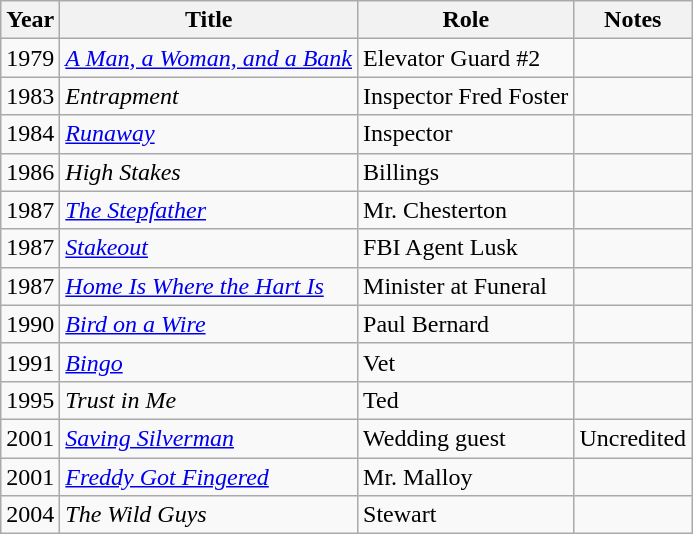<table class="wikitable sortable">
<tr>
<th>Year</th>
<th>Title</th>
<th>Role</th>
<th>Notes</th>
</tr>
<tr>
<td>1979</td>
<td><em><a href='#'>A Man, a Woman, and a Bank</a></em></td>
<td>Elevator Guard #2</td>
<td></td>
</tr>
<tr>
<td>1983</td>
<td><em>Entrapment</em></td>
<td>Inspector Fred Foster</td>
<td></td>
</tr>
<tr>
<td>1984</td>
<td><a href='#'><em>Runaway</em></a></td>
<td>Inspector</td>
<td></td>
</tr>
<tr>
<td>1986</td>
<td><em>High Stakes</em></td>
<td>Billings</td>
<td></td>
</tr>
<tr>
<td>1987</td>
<td><a href='#'><em>The Stepfather</em></a></td>
<td>Mr. Chesterton</td>
<td></td>
</tr>
<tr>
<td>1987</td>
<td><a href='#'><em>Stakeout</em></a></td>
<td>FBI Agent Lusk</td>
<td></td>
</tr>
<tr>
<td>1987</td>
<td><em><a href='#'>Home Is Where the Hart Is</a></em></td>
<td>Minister at Funeral</td>
<td></td>
</tr>
<tr>
<td>1990</td>
<td><a href='#'><em>Bird on a Wire</em></a></td>
<td>Paul Bernard</td>
<td></td>
</tr>
<tr>
<td>1991</td>
<td><a href='#'><em>Bingo</em></a></td>
<td>Vet</td>
<td></td>
</tr>
<tr>
<td>1995</td>
<td><em>Trust in Me</em></td>
<td>Ted</td>
<td></td>
</tr>
<tr>
<td>2001</td>
<td><em><a href='#'>Saving Silverman</a></em></td>
<td>Wedding guest</td>
<td>Uncredited</td>
</tr>
<tr>
<td>2001</td>
<td><em><a href='#'>Freddy Got Fingered</a></em></td>
<td>Mr. Malloy</td>
<td></td>
</tr>
<tr>
<td>2004</td>
<td><em>The Wild Guys</em></td>
<td>Stewart</td>
<td></td>
</tr>
</table>
